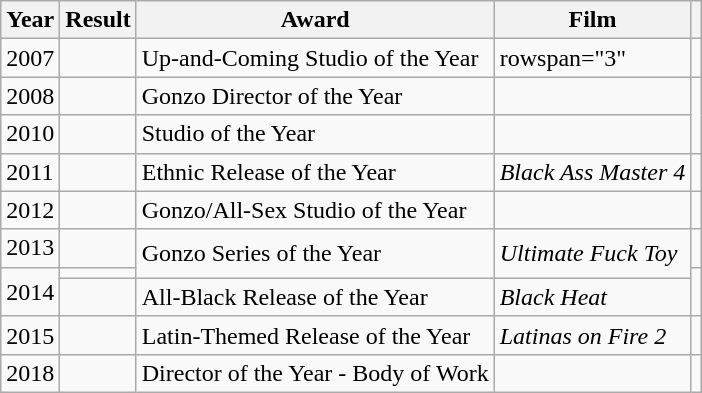<table class="wikitable">
<tr>
<th>Year</th>
<th>Result</th>
<th>Award</th>
<th>Film</th>
<th></th>
</tr>
<tr>
<td>2007</td>
<td></td>
<td>Up-and-Coming Studio of the Year</td>
<td>rowspan="3" </td>
<td style="text-align:center;"></td>
</tr>
<tr>
<td>2008</td>
<td></td>
<td>Gonzo Director of the Year</td>
<td style="text-align:center;"></td>
</tr>
<tr>
<td>2010</td>
<td></td>
<td>Studio of the Year</td>
<td style="text-align:center;"></td>
</tr>
<tr>
<td>2011</td>
<td></td>
<td>Ethnic Release of the Year</td>
<td><em>Black Ass Master 4</em></td>
<td style="text-align:center;"></td>
</tr>
<tr>
<td>2012</td>
<td></td>
<td>Gonzo/All-Sex Studio of the Year</td>
<td></td>
<td style="text-align:center;"></td>
</tr>
<tr>
<td>2013</td>
<td></td>
<td rowspan="2">Gonzo Series of the Year</td>
<td rowspan="2"><em>Ultimate Fuck Toy</em></td>
<td style="text-align:center;"></td>
</tr>
<tr>
<td rowspan="2">2014</td>
<td></td>
<td style="text-align:center;" rowspan="2"></td>
</tr>
<tr>
<td></td>
<td>All-Black Release of the Year</td>
<td><em>Black Heat</em></td>
</tr>
<tr>
<td>2015</td>
<td></td>
<td>Latin-Themed Release of the Year</td>
<td><em>Latinas on Fire 2</em></td>
<td style="text-align:center;"></td>
</tr>
<tr>
<td>2018</td>
<td></td>
<td>Director of the Year - Body of Work</td>
<td></td>
<td style="text-align:center;"></td>
</tr>
</table>
